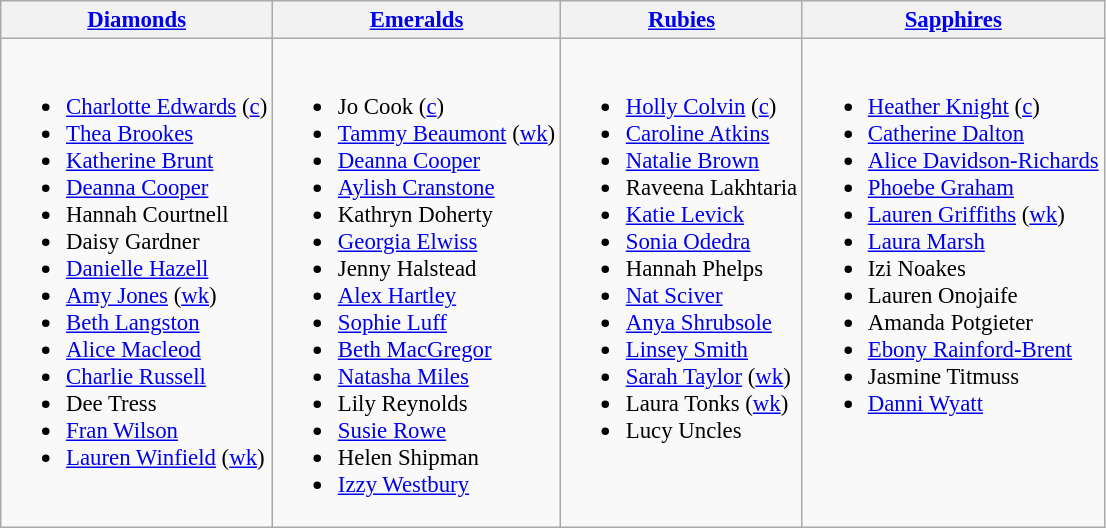<table class="wikitable" Style="font-size:95%;">
<tr>
<th><a href='#'>Diamonds</a></th>
<th><a href='#'>Emeralds</a></th>
<th><a href='#'>Rubies</a></th>
<th><a href='#'>Sapphires</a></th>
</tr>
<tr>
<td valign=top><br><ul><li> <a href='#'>Charlotte Edwards</a> (<a href='#'>c</a>)</li><li> <a href='#'>Thea Brookes</a></li><li> <a href='#'>Katherine Brunt</a></li><li> <a href='#'>Deanna Cooper</a></li><li> Hannah Courtnell</li><li> Daisy Gardner</li><li> <a href='#'>Danielle Hazell</a></li><li> <a href='#'>Amy Jones</a> (<a href='#'>wk</a>)</li><li> <a href='#'>Beth Langston</a></li><li> <a href='#'>Alice Macleod</a></li><li> <a href='#'>Charlie Russell</a></li><li> Dee Tress</li><li> <a href='#'>Fran Wilson</a></li><li> <a href='#'>Lauren Winfield</a> (<a href='#'>wk</a>)</li></ul></td>
<td valign=top><br><ul><li> Jo Cook (<a href='#'>c</a>)</li><li> <a href='#'>Tammy Beaumont</a> (<a href='#'>wk</a>)</li><li> <a href='#'>Deanna Cooper</a></li><li> <a href='#'>Aylish Cranstone</a></li><li> Kathryn Doherty</li><li> <a href='#'>Georgia Elwiss</a></li><li> Jenny Halstead</li><li> <a href='#'>Alex Hartley</a></li><li> <a href='#'>Sophie Luff</a></li><li> <a href='#'>Beth MacGregor</a></li><li> <a href='#'>Natasha Miles</a></li><li> Lily Reynolds</li><li> <a href='#'>Susie Rowe</a></li><li> Helen Shipman</li><li> <a href='#'>Izzy Westbury</a></li></ul></td>
<td valign=top><br><ul><li> <a href='#'>Holly Colvin</a> (<a href='#'>c</a>)</li><li> <a href='#'>Caroline Atkins</a></li><li> <a href='#'>Natalie Brown</a></li><li> Raveena Lakhtaria</li><li> <a href='#'>Katie Levick</a></li><li> <a href='#'>Sonia Odedra</a></li><li> Hannah Phelps</li><li> <a href='#'>Nat Sciver</a></li><li> <a href='#'>Anya Shrubsole</a></li><li> <a href='#'>Linsey Smith</a></li><li> <a href='#'>Sarah Taylor</a> (<a href='#'>wk</a>)</li><li> Laura Tonks (<a href='#'>wk</a>)</li><li> Lucy Uncles</li></ul></td>
<td valign=top><br><ul><li> <a href='#'>Heather Knight</a> (<a href='#'>c</a>)</li><li> <a href='#'>Catherine Dalton</a></li><li> <a href='#'>Alice Davidson-Richards</a></li><li> <a href='#'>Phoebe Graham</a></li><li> <a href='#'>Lauren Griffiths</a> (<a href='#'>wk</a>)</li><li> <a href='#'>Laura Marsh</a></li><li> Izi Noakes</li><li> Lauren Onojaife</li><li> Amanda Potgieter</li><li> <a href='#'>Ebony Rainford-Brent</a></li><li> Jasmine Titmuss</li><li> <a href='#'>Danni Wyatt</a></li></ul></td>
</tr>
</table>
